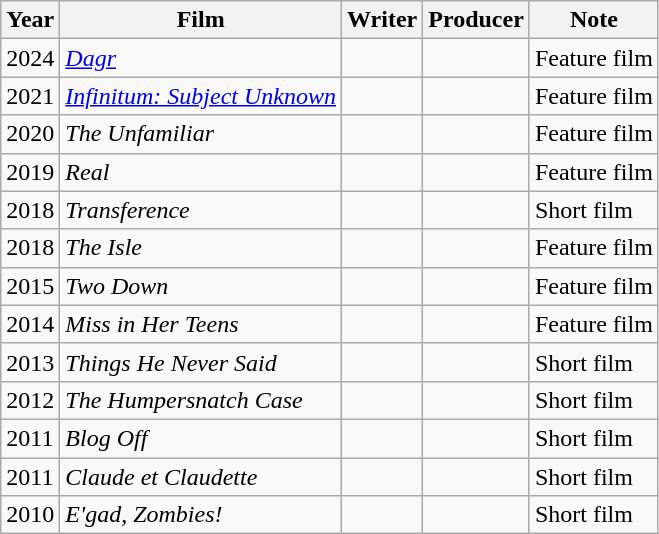<table class="wikitable sortable" style="text-align:left">
<tr>
<th>Year</th>
<th>Film</th>
<th>Writer</th>
<th>Producer</th>
<th>Note</th>
</tr>
<tr>
<td>2024</td>
<td><em><a href='#'>Dagr</a></em></td>
<td></td>
<td></td>
<td>Feature film</td>
</tr>
<tr>
<td>2021</td>
<td><em><a href='#'>Infinitum: Subject Unknown</a></em></td>
<td></td>
<td></td>
<td>Feature film</td>
</tr>
<tr>
<td>2020</td>
<td><em>The Unfamiliar</em></td>
<td></td>
<td></td>
<td>Feature film</td>
</tr>
<tr>
<td>2019</td>
<td><em>Real</em></td>
<td></td>
<td></td>
<td>Feature film</td>
</tr>
<tr>
<td>2018</td>
<td><em>Transference</em></td>
<td></td>
<td></td>
<td>Short film</td>
</tr>
<tr>
<td>2018</td>
<td><em>The Isle</em></td>
<td></td>
<td></td>
<td>Feature film</td>
</tr>
<tr>
<td>2015</td>
<td><em>Two Down</em></td>
<td></td>
<td></td>
<td>Feature film</td>
</tr>
<tr>
<td>2014</td>
<td><em>Miss in Her Teens</em></td>
<td></td>
<td></td>
<td>Feature film</td>
</tr>
<tr>
<td>2013</td>
<td><em>Things He Never Said</em></td>
<td></td>
<td></td>
<td>Short film</td>
</tr>
<tr>
<td>2012</td>
<td><em>The Humpersnatch Case </em></td>
<td></td>
<td></td>
<td>Short film</td>
</tr>
<tr>
<td>2011</td>
<td><em>Blog Off</em></td>
<td></td>
<td></td>
<td>Short film</td>
</tr>
<tr>
<td>2011</td>
<td><em>Claude et Claudette</em></td>
<td></td>
<td></td>
<td>Short film</td>
</tr>
<tr>
<td>2010</td>
<td><em>E'gad, Zombies!</em></td>
<td></td>
<td></td>
<td>Short film</td>
</tr>
</table>
